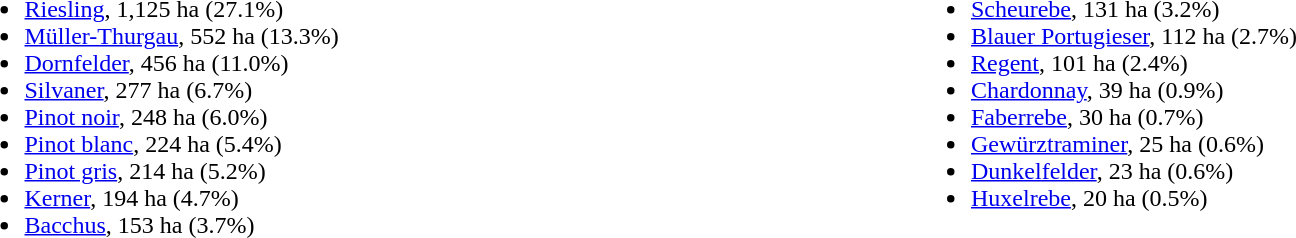<table border="0" width="100%">
<tr ---- valign="top">
<td width="50%"><br><ul><li><a href='#'>Riesling</a>, 1,125 ha (27.1%)</li><li><a href='#'>Müller-Thurgau</a>, 552 ha (13.3%)</li><li><a href='#'>Dornfelder</a>, 456 ha (11.0%)</li><li><a href='#'>Silvaner</a>, 277 ha (6.7%)</li><li><a href='#'>Pinot noir</a>, 248 ha (6.0%)</li><li><a href='#'>Pinot blanc</a>, 224 ha (5.4%)</li><li><a href='#'>Pinot gris</a>, 214 ha (5.2%)</li><li><a href='#'>Kerner</a>, 194 ha (4.7%)</li><li><a href='#'>Bacchus</a>, 153 ha (3.7%)</li></ul></td>
<td><br><ul><li><a href='#'>Scheurebe</a>, 131 ha (3.2%)</li><li><a href='#'>Blauer Portugieser</a>, 112 ha (2.7%)</li><li><a href='#'>Regent</a>, 101 ha (2.4%)</li><li><a href='#'>Chardonnay</a>, 39 ha (0.9%)</li><li><a href='#'>Faberrebe</a>, 30 ha (0.7%)</li><li><a href='#'>Gewürztraminer</a>, 25 ha (0.6%)</li><li><a href='#'>Dunkelfelder</a>, 23 ha (0.6%)</li><li><a href='#'>Huxelrebe</a>, 20 ha (0.5%)</li></ul></td>
</tr>
</table>
